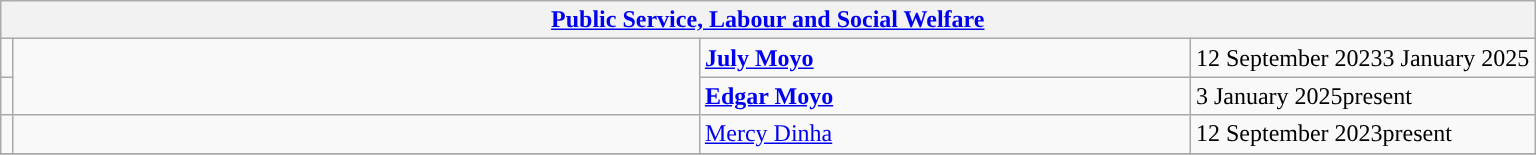<table class="wikitable">
<tr>
<th colspan="4"><a href='#'>Public Service, Labour and Social Welfare</a></th>
</tr>
<tr>
<td style="width: 1px; background: "></td>
<td rowspan="2" style="width: 450px;"></td>
<td style="width: 320px;"> <strong><a href='#'>July Moyo</a></strong></td>
<td>12 September 20233 January 2025</td>
</tr>
<tr>
<td style="width: 1px; background: "></td>
<td style="width: 320px;"> <strong><a href='#'>Edgar Moyo</a></strong></td>
<td>3 January 2025present</td>
</tr>
<tr>
<td style="width: 1px; background: "></td>
<td style="width: 450px;"></td>
<td style="width: 320px;"> <a href='#'>Mercy Dinha</a></td>
<td>12 September 2023present</td>
</tr>
<tr>
</tr>
</table>
